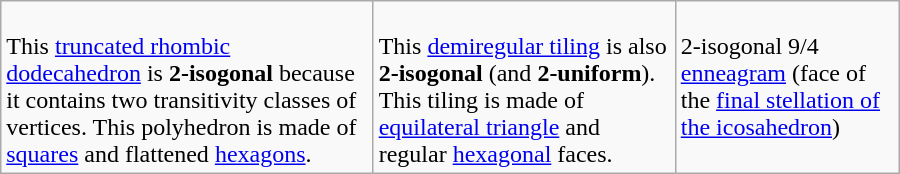<table class=wikitable width=600>
<tr valign=top>
<td><br>This <a href='#'>truncated rhombic dodecahedron</a> is <strong>2-isogonal</strong> because it contains two transitivity classes of vertices. This polyhedron is made of <a href='#'>squares</a> and flattened <a href='#'>hexagons</a>.</td>
<td><br>This <a href='#'>demiregular tiling</a> is also <strong>2-isogonal</strong> (and <strong>2-uniform</strong>). This tiling is made of <a href='#'>equilateral triangle</a> and regular <a href='#'>hexagonal</a> faces.</td>
<td><br>2-isogonal 9/4 <a href='#'>enneagram</a> (face of the <a href='#'>final stellation of the icosahedron</a>)</td>
</tr>
</table>
